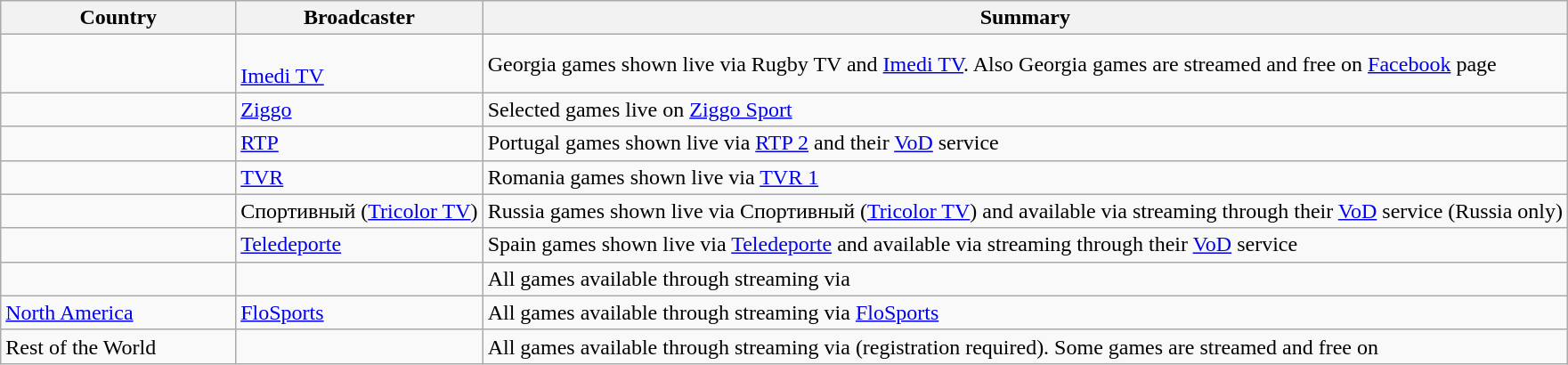<table class="wikitable">
<tr>
<th width=15%>Country</th>
<th>Broadcaster</th>
<th>Summary</th>
</tr>
<tr>
<td></td>
<td><br><a href='#'>Imedi TV</a></td>
<td>Georgia games shown live via Rugby TV and <a href='#'>Imedi TV</a>. Also Georgia games are streamed and free on  <a href='#'>Facebook</a> page</td>
</tr>
<tr>
<td></td>
<td><a href='#'>Ziggo</a></td>
<td>Selected games live on <a href='#'>Ziggo Sport</a></td>
</tr>
<tr>
<td></td>
<td><a href='#'>RTP</a></td>
<td>Portugal games shown live via <a href='#'>RTP 2</a> and their <a href='#'>VoD</a> service </td>
</tr>
<tr>
<td></td>
<td><a href='#'>TVR</a></td>
<td>Romania games shown live via <a href='#'>TVR 1</a></td>
</tr>
<tr>
<td></td>
<td>Спортивный (<a href='#'>Tricolor TV</a>)<br></td>
<td>Russia games shown live via Спортивный (<a href='#'>Tricolor TV</a>) and available via streaming through their <a href='#'>VoD</a> service  (Russia only)</td>
</tr>
<tr>
<td></td>
<td><a href='#'>Teledeporte</a><br></td>
<td>Spain games shown live via <a href='#'>Teledeporte</a> and available via streaming through their <a href='#'>VoD</a> service </td>
</tr>
<tr>
<td></td>
<td> </td>
<td>All games available through streaming via  </td>
</tr>
<tr>
<td><a href='#'>North America</a></td>
<td><a href='#'>FloSports</a></td>
<td>All games available through streaming via <a href='#'>FloSports</a></td>
</tr>
<tr>
<td>Rest of the World</td>
<td></td>
<td>All games available through streaming via  (registration required). Some games are streamed and free on </td>
</tr>
</table>
